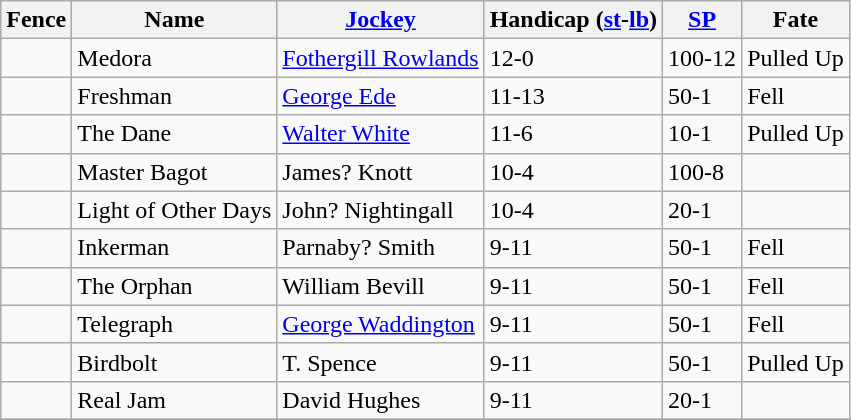<table class="wikitable sortable">
<tr>
<th>Fence</th>
<th>Name</th>
<th><a href='#'>Jockey</a></th>
<th>Handicap (<a href='#'>st</a>-<a href='#'>lb</a>)</th>
<th><a href='#'>SP</a></th>
<th>Fate</th>
</tr>
<tr>
<td></td>
<td>Medora</td>
<td><a href='#'>Fothergill Rowlands</a></td>
<td>12-0</td>
<td>100-12</td>
<td>Pulled Up</td>
</tr>
<tr>
<td></td>
<td>Freshman</td>
<td><a href='#'>George Ede</a></td>
<td>11-13</td>
<td>50-1</td>
<td>Fell</td>
</tr>
<tr>
<td></td>
<td>The Dane</td>
<td><a href='#'>Walter White</a></td>
<td>11-6</td>
<td>10-1</td>
<td>Pulled Up</td>
</tr>
<tr>
<td></td>
<td>Master Bagot</td>
<td>James? Knott</td>
<td>10-4</td>
<td>100-8</td>
<td></td>
</tr>
<tr>
<td></td>
<td>Light of Other Days</td>
<td>John? Nightingall</td>
<td>10-4</td>
<td>20-1</td>
<td></td>
</tr>
<tr>
<td></td>
<td>Inkerman</td>
<td>Parnaby? Smith</td>
<td>9-11</td>
<td>50-1</td>
<td>Fell</td>
</tr>
<tr>
<td></td>
<td>The Orphan</td>
<td>William Bevill</td>
<td>9-11</td>
<td>50-1</td>
<td>Fell</td>
</tr>
<tr>
<td></td>
<td>Telegraph</td>
<td><a href='#'>George Waddington</a></td>
<td>9-11</td>
<td>50-1</td>
<td>Fell</td>
</tr>
<tr>
<td></td>
<td>Birdbolt</td>
<td>T. Spence</td>
<td>9-11</td>
<td>50-1</td>
<td>Pulled Up</td>
</tr>
<tr>
<td></td>
<td>Real Jam</td>
<td>David Hughes</td>
<td>9-11</td>
<td>20-1</td>
<td></td>
</tr>
<tr>
</tr>
</table>
